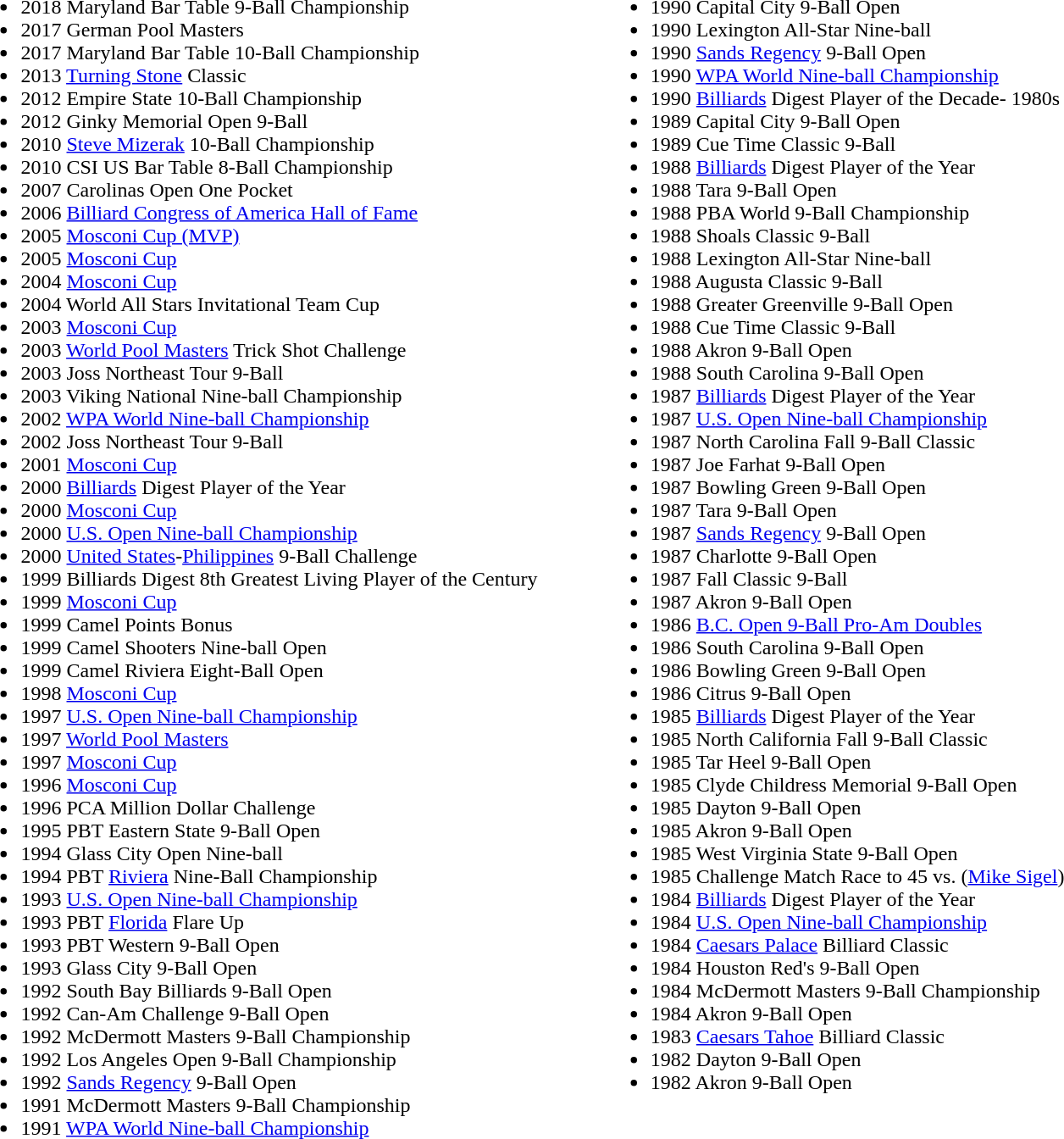<table>
<tr>
<td valign="top"><br><ul><li>2018 Maryland Bar Table 9-Ball Championship</li><li>2017 German Pool Masters</li><li>2017 Maryland Bar Table 10-Ball Championship</li><li>2013 <a href='#'>Turning Stone</a> Classic</li><li>2012 Empire State 10-Ball Championship</li><li>2012 Ginky Memorial Open 9-Ball</li><li>2010 <a href='#'>Steve Mizerak</a> 10-Ball Championship</li><li>2010 CSI US Bar Table 8-Ball Championship</li><li>2007 Carolinas Open One Pocket</li><li>2006 <a href='#'>Billiard Congress of America Hall of Fame</a></li><li>2005 <a href='#'>Mosconi Cup (MVP)</a></li><li>2005 <a href='#'>Mosconi Cup</a></li><li>2004 <a href='#'>Mosconi Cup</a></li><li>2004 World All Stars Invitational Team Cup</li><li>2003 <a href='#'>Mosconi Cup</a></li><li>2003 <a href='#'>World Pool Masters</a> Trick Shot Challenge</li><li>2003 Joss Northeast Tour 9-Ball</li><li>2003 Viking National Nine-ball Championship</li><li>2002 <a href='#'>WPA World Nine-ball Championship</a></li><li>2002 Joss Northeast Tour 9-Ball</li><li>2001 <a href='#'>Mosconi Cup</a></li><li>2000 <a href='#'>Billiards</a> Digest Player of the Year</li><li>2000 <a href='#'>Mosconi Cup</a></li><li>2000 <a href='#'>U.S. Open Nine-ball Championship</a></li><li>2000 <a href='#'>United States</a>-<a href='#'>Philippines</a> 9-Ball Challenge</li><li>1999 Billiards Digest 8th Greatest Living Player of the Century</li><li>1999 <a href='#'>Mosconi Cup</a></li><li>1999 Camel Points Bonus</li><li>1999 Camel Shooters Nine-ball Open</li><li>1999 Camel Riviera Eight-Ball Open</li><li>1998 <a href='#'>Mosconi Cup</a></li><li>1997 <a href='#'>U.S. Open Nine-ball Championship</a></li><li>1997 <a href='#'>World Pool Masters</a></li><li>1997 <a href='#'>Mosconi Cup</a></li><li>1996 <a href='#'>Mosconi Cup</a></li><li>1996 PCA Million Dollar Challenge</li><li>1995 PBT Eastern State 9-Ball Open</li><li>1994 Glass City Open Nine-ball</li><li>1994 PBT <a href='#'>Riviera</a> Nine-Ball Championship</li><li>1993 <a href='#'>U.S. Open Nine-ball Championship</a></li><li>1993 PBT <a href='#'>Florida</a> Flare Up</li><li>1993 PBT Western 9-Ball Open</li><li>1993 Glass City 9-Ball Open</li><li>1992 South Bay Billiards 9-Ball Open</li><li>1992 Can-Am Challenge 9-Ball Open</li><li>1992 McDermott Masters 9-Ball Championship</li><li>1992 Los Angeles Open 9-Ball Championship</li><li>1992 <a href='#'>Sands Regency</a> 9-Ball Open</li><li>1991 McDermott Masters 9-Ball Championship</li><li>1991 <a href='#'>WPA World Nine-ball Championship</a></li></ul></td>
<td width="5%"></td>
<td valign="top"><br><ul><li>1990 Capital City 9-Ball Open</li><li>1990 Lexington All-Star Nine-ball</li><li>1990 <a href='#'>Sands Regency</a> 9-Ball Open</li><li>1990 <a href='#'>WPA World Nine-ball Championship</a></li><li>1990 <a href='#'>Billiards</a> Digest Player of the Decade- 1980s</li><li>1989 Capital City 9-Ball Open</li><li>1989 Cue Time Classic 9-Ball</li><li>1988 <a href='#'>Billiards</a> Digest Player of the Year</li><li>1988 Tara 9-Ball Open</li><li>1988 PBA World 9-Ball Championship</li><li>1988 Shoals Classic 9-Ball</li><li>1988 Lexington All-Star Nine-ball</li><li>1988 Augusta Classic 9-Ball</li><li>1988 Greater Greenville 9-Ball Open</li><li>1988 Cue Time Classic 9-Ball</li><li>1988 Akron 9-Ball Open</li><li>1988 South Carolina 9-Ball Open</li><li>1987 <a href='#'>Billiards</a> Digest Player of the Year</li><li>1987 <a href='#'>U.S. Open Nine-ball Championship</a></li><li>1987 North Carolina Fall 9-Ball Classic</li><li>1987 Joe Farhat 9-Ball Open</li><li>1987 Bowling Green 9-Ball Open</li><li>1987 Tara 9-Ball Open</li><li>1987 <a href='#'>Sands Regency</a> 9-Ball Open</li><li>1987 Charlotte 9-Ball Open</li><li>1987 Fall Classic 9-Ball</li><li>1987 Akron 9-Ball Open</li><li>1986 <a href='#'>B.C. Open 9-Ball Pro-Am Doubles</a></li><li>1986 South Carolina 9-Ball Open</li><li>1986 Bowling Green 9-Ball Open</li><li>1986 Citrus 9-Ball Open</li><li>1985 <a href='#'>Billiards</a> Digest Player of the Year</li><li>1985 North California Fall 9-Ball Classic</li><li>1985 Tar Heel 9-Ball Open</li><li>1985 Clyde Childress Memorial 9-Ball Open</li><li>1985 Dayton 9-Ball Open</li><li>1985 Akron 9-Ball Open</li><li>1985 West Virginia State 9-Ball Open</li><li>1985 Challenge Match Race to 45 vs. (<a href='#'>Mike Sigel</a>)</li><li>1984 <a href='#'>Billiards</a> Digest Player of the Year</li><li>1984 <a href='#'>U.S. Open Nine-ball Championship</a></li><li>1984 <a href='#'>Caesars Palace</a> Billiard Classic</li><li>1984 Houston Red's 9-Ball Open</li><li>1984 McDermott Masters 9-Ball Championship</li><li>1984 Akron 9-Ball Open</li><li>1983 <a href='#'>Caesars Tahoe</a> Billiard Classic</li><li>1982 Dayton 9-Ball Open</li><li>1982 Akron 9-Ball Open</li></ul></td>
</tr>
</table>
